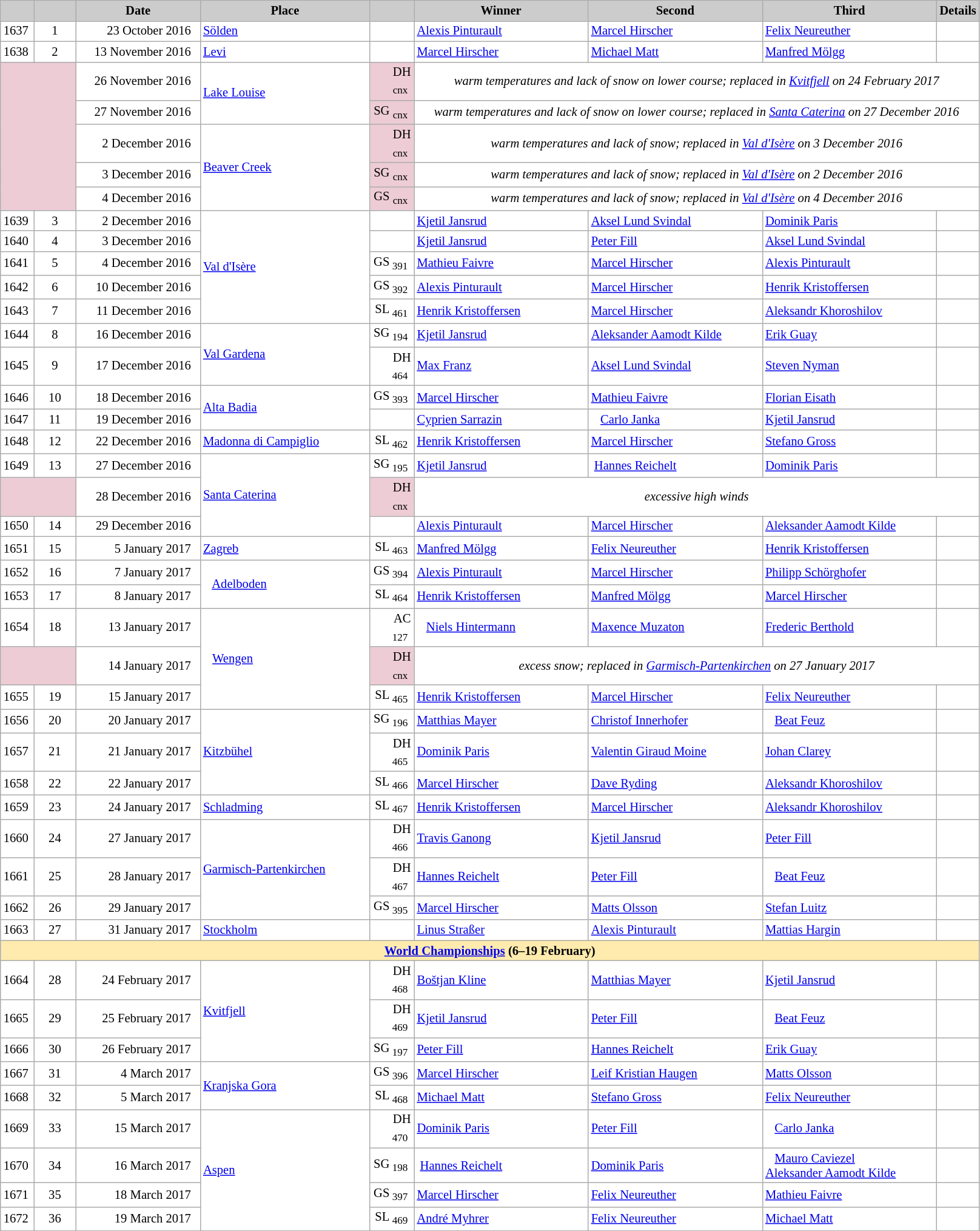<table class="wikitable plainrowheaders" style="background:#fff; font-size:86%; line-height:16px; border:grey solid 1px; border-collapse:collapse;">
<tr style="background:#ccc; text-align:center;">
<td align="center" width="30"></td>
<td align="center" width="40"></td>
<td align="center" width="130"><strong>Date</strong></td>
<td align="center" width="180"><strong>Place</strong></td>
<td align="center" width="42"></td>
<td align="center" width="185"><strong>Winner</strong></td>
<td align="center" width="185"><strong>Second</strong></td>
<td align="center" width="185"><strong>Third</strong></td>
<td align="center" width="10"><strong>Details</strong></td>
</tr>
<tr>
<td>1637</td>
<td align=center>1</td>
<td align=right>23 October 2016  </td>
<td> <a href='#'>Sölden</a></td>
<td align=right> </td>
<td> <a href='#'>Alexis Pinturault</a></td>
<td> <a href='#'>Marcel Hirscher</a></td>
<td> <a href='#'>Felix Neureuther</a></td>
<td></td>
</tr>
<tr>
<td>1638</td>
<td align=center>2</td>
<td align=right>13 November 2016  </td>
<td> <a href='#'>Levi</a></td>
<td align=right> </td>
<td> <a href='#'>Marcel Hirscher</a></td>
<td> <a href='#'>Michael Matt</a></td>
<td> <a href='#'>Manfred Mölgg</a></td>
<td></td>
</tr>
<tr>
<td bgcolor="EDCCD5" colspan=2 rowspan=5></td>
<td align=right>26 November 2016  </td>
<td rowspan=2> <a href='#'>Lake Louise</a></td>
<td bgcolor="EDCCD5" align=right>DH <sub>cnx</sub> </td>
<td colspan=4 align=center><em>warm temperatures and lack of snow on lower course; replaced in <a href='#'>Kvitfjell</a> on 24 February 2017</em></td>
</tr>
<tr>
<td align=right>27 November 2016  </td>
<td bgcolor="EDCCD5" align=right>SG <sub>cnx</sub> </td>
<td colspan=4 align=center><em>warm temperatures and lack of snow on lower course; replaced in <a href='#'>Santa Caterina</a> on 27 December 2016</em></td>
</tr>
<tr>
<td align=right>2 December 2016  </td>
<td rowspan=3> <a href='#'>Beaver Creek</a></td>
<td bgcolor="EDCCD5" align=right>DH <sub>cnx</sub> </td>
<td colspan=4 align=center><em>warm temperatures and lack of snow; replaced in <a href='#'>Val d'Isère</a> on 3 December 2016</em></td>
</tr>
<tr>
<td align=right>3 December 2016  </td>
<td bgcolor="EDCCD5" align=right>SG <sub>cnx</sub> </td>
<td colspan=4 align=center><em>warm temperatures and lack of snow; replaced in <a href='#'>Val d'Isère</a> on 2 December 2016</em></td>
</tr>
<tr>
<td align=right>4 December 2016  </td>
<td bgcolor="EDCCD5" align=right>GS <sub>cnx</sub> </td>
<td colspan=4 align=center><em>warm temperatures and lack of snow; replaced in <a href='#'>Val d'Isère</a> on 4 December 2016</em></td>
</tr>
<tr>
<td>1639</td>
<td align=center>3</td>
<td align=right>2 December 2016  </td>
<td rowspan=5> <a href='#'>Val d'Isère</a></td>
<td align=right> </td>
<td> <a href='#'>Kjetil Jansrud</a></td>
<td> <a href='#'>Aksel Lund Svindal</a></td>
<td> <a href='#'>Dominik Paris</a></td>
<td></td>
</tr>
<tr>
<td>1640</td>
<td align=center>4</td>
<td align=right>3 December 2016  </td>
<td align=right> </td>
<td> <a href='#'>Kjetil Jansrud</a></td>
<td> <a href='#'>Peter Fill</a></td>
<td> <a href='#'>Aksel Lund Svindal</a></td>
<td></td>
</tr>
<tr>
<td>1641</td>
<td align=center>5</td>
<td align=right>4 December 2016  </td>
<td align=right>GS<sub> 391</sub> </td>
<td> <a href='#'>Mathieu Faivre</a></td>
<td> <a href='#'>Marcel Hirscher</a></td>
<td> <a href='#'>Alexis Pinturault</a></td>
<td></td>
</tr>
<tr>
<td>1642</td>
<td align=center>6</td>
<td align=right>10 December 2016  </td>
<td align=right>GS<sub> 392</sub> </td>
<td> <a href='#'>Alexis Pinturault</a></td>
<td> <a href='#'>Marcel Hirscher</a></td>
<td> <a href='#'>Henrik Kristoffersen</a></td>
<td></td>
</tr>
<tr>
<td>1643</td>
<td align=center>7</td>
<td align=right>11 December 2016  </td>
<td align=right>SL<sub> 461</sub> </td>
<td> <a href='#'>Henrik Kristoffersen</a></td>
<td> <a href='#'>Marcel Hirscher</a></td>
<td> <a href='#'>Aleksandr Khoroshilov</a></td>
<td></td>
</tr>
<tr>
<td>1644</td>
<td align=center>8</td>
<td align=right>16 December 2016  </td>
<td rowspan=2> <a href='#'>Val Gardena</a></td>
<td align=right>SG<sub> 194</sub> </td>
<td> <a href='#'>Kjetil Jansrud</a></td>
<td> <a href='#'>Aleksander Aamodt Kilde</a></td>
<td> <a href='#'>Erik Guay</a></td>
<td></td>
</tr>
<tr>
<td>1645</td>
<td align=center>9</td>
<td align=right>17 December 2016  </td>
<td align=right>DH<sub> 464</sub> </td>
<td> <a href='#'>Max Franz</a></td>
<td> <a href='#'>Aksel Lund Svindal</a></td>
<td> <a href='#'>Steven Nyman</a></td>
<td></td>
</tr>
<tr>
<td>1646</td>
<td align=center>10</td>
<td align=right>18 December 2016  </td>
<td rowspan=2> <a href='#'>Alta Badia</a></td>
<td align=right>GS<sub> 393</sub> </td>
<td> <a href='#'>Marcel Hirscher</a></td>
<td> <a href='#'>Mathieu Faivre</a></td>
<td> <a href='#'>Florian Eisath</a></td>
<td></td>
</tr>
<tr>
<td>1647</td>
<td align=center>11</td>
<td align=right>19 December 2016  </td>
<td align=right> </td>
<td> <a href='#'>Cyprien Sarrazin</a></td>
<td>   <a href='#'>Carlo Janka</a></td>
<td> <a href='#'>Kjetil Jansrud</a></td>
<td></td>
</tr>
<tr>
<td>1648</td>
<td align=center>12</td>
<td align=right>22 December 2016  </td>
<td> <a href='#'>Madonna di Campiglio</a></td>
<td align=right>SL<sub> 462</sub> </td>
<td> <a href='#'>Henrik Kristoffersen</a></td>
<td> <a href='#'>Marcel Hirscher</a></td>
<td> <a href='#'>Stefano Gross</a></td>
<td></td>
</tr>
<tr>
<td>1649</td>
<td align=center>13</td>
<td align=right>27 December 2016  </td>
<td rowspan=3> <a href='#'>Santa Caterina</a></td>
<td align=right>SG<sub> 195</sub> </td>
<td> <a href='#'>Kjetil Jansrud</a></td>
<td> <a href='#'>Hannes Reichelt</a></td>
<td> <a href='#'>Dominik Paris</a></td>
<td></td>
</tr>
<tr>
<td bgcolor="EDCCD5" colspan=2></td>
<td align=right>28 December 2016  </td>
<td align=right bgcolor="EDCCD5">DH <sub>cnx</sub> </td>
<td colspan=4 align=center><em>excessive high winds</em></td>
</tr>
<tr>
<td>1650</td>
<td align=center>14</td>
<td align=right>29 December 2016  </td>
<td align=right> </td>
<td> <a href='#'>Alexis Pinturault</a></td>
<td> <a href='#'>Marcel Hirscher</a></td>
<td> <a href='#'>Aleksander Aamodt Kilde</a></td>
<td></td>
</tr>
<tr>
<td>1651</td>
<td align=center>15</td>
<td align=right>5 January 2017  </td>
<td> <a href='#'>Zagreb</a></td>
<td align=right>SL<sub> 463</sub> </td>
<td> <a href='#'>Manfred Mölgg</a></td>
<td> <a href='#'>Felix Neureuther</a></td>
<td> <a href='#'>Henrik Kristoffersen</a></td>
<td></td>
</tr>
<tr>
<td>1652</td>
<td align=center>16</td>
<td align=right>7 January 2017  </td>
<td rowspan=2>   <a href='#'>Adelboden</a></td>
<td align=right>GS<sub> 394</sub> </td>
<td> <a href='#'>Alexis Pinturault</a></td>
<td> <a href='#'>Marcel Hirscher</a></td>
<td> <a href='#'>Philipp Schörghofer</a></td>
<td></td>
</tr>
<tr>
<td>1653</td>
<td align=center>17</td>
<td align=right>8 January 2017  </td>
<td align=right>SL<sub> 464</sub> </td>
<td> <a href='#'>Henrik Kristoffersen</a></td>
<td> <a href='#'>Manfred Mölgg</a></td>
<td> <a href='#'>Marcel Hirscher</a></td>
<td></td>
</tr>
<tr>
<td>1654</td>
<td align=center>18</td>
<td align=right>13 January 2017  </td>
<td rowspan=3>   <a href='#'>Wengen</a></td>
<td align=right>AC<sub> 127</sub> </td>
<td>   <a href='#'>Niels Hintermann</a></td>
<td> <a href='#'>Maxence Muzaton</a></td>
<td> <a href='#'>Frederic Berthold</a></td>
<td></td>
</tr>
<tr>
<td bgcolor="EDCCD5" colspan=2></td>
<td align=right>14 January 2017  </td>
<td align=right bgcolor="EDCCD5">DH <sub>cnx</sub> </td>
<td colspan="4" style="text-align:center;"><em>excess snow; replaced in <a href='#'>Garmisch-Partenkirchen</a> on 27 January 2017</em></td>
</tr>
<tr>
<td>1655</td>
<td align=center>19</td>
<td align=right>15 January 2017  </td>
<td align=right>SL<sub> 465</sub> </td>
<td> <a href='#'>Henrik Kristoffersen</a></td>
<td> <a href='#'>Marcel Hirscher</a></td>
<td> <a href='#'>Felix Neureuther</a></td>
<td></td>
</tr>
<tr>
<td>1656</td>
<td align=center>20</td>
<td align=right>20 January 2017  </td>
<td rowspan=3> <a href='#'>Kitzbühel</a></td>
<td align=right>SG<sub> 196</sub> </td>
<td> <a href='#'>Matthias Mayer</a></td>
<td> <a href='#'>Christof Innerhofer</a></td>
<td>   <a href='#'>Beat Feuz</a></td>
<td></td>
</tr>
<tr>
<td>1657</td>
<td align=center>21</td>
<td align=right>21 January 2017  </td>
<td align=right>DH<sub> 465</sub> </td>
<td> <a href='#'>Dominik Paris</a></td>
<td> <a href='#'>Valentin Giraud Moine</a></td>
<td> <a href='#'>Johan Clarey</a></td>
<td></td>
</tr>
<tr>
<td>1658</td>
<td align=center>22</td>
<td align=right>22 January 2017  </td>
<td align=right>SL<sub> 466</sub> </td>
<td> <a href='#'>Marcel Hirscher</a></td>
<td> <a href='#'>Dave Ryding</a></td>
<td> <a href='#'>Aleksandr Khoroshilov</a></td>
<td></td>
</tr>
<tr>
<td>1659</td>
<td align=center>23</td>
<td align=right>24 January 2017  </td>
<td> <a href='#'>Schladming</a></td>
<td align=right>SL<sub> 467</sub> </td>
<td> <a href='#'>Henrik Kristoffersen</a></td>
<td> <a href='#'>Marcel Hirscher</a></td>
<td> <a href='#'>Aleksandr Khoroshilov</a></td>
<td></td>
</tr>
<tr>
<td>1660</td>
<td align=center>24</td>
<td align=right>27 January 2017  </td>
<td rowspan=3> <a href='#'>Garmisch-Partenkirchen</a></td>
<td align=right>DH<sub> 466</sub> </td>
<td> <a href='#'>Travis Ganong</a></td>
<td> <a href='#'>Kjetil Jansrud</a></td>
<td> <a href='#'>Peter Fill</a></td>
<td></td>
</tr>
<tr>
<td>1661</td>
<td align=center>25</td>
<td align=right>28 January 2017  </td>
<td align=right>DH<sub> 467</sub> </td>
<td> <a href='#'>Hannes Reichelt</a></td>
<td> <a href='#'>Peter Fill</a></td>
<td>   <a href='#'>Beat Feuz</a></td>
<td></td>
</tr>
<tr>
<td>1662</td>
<td align=center>26</td>
<td align=right>29 January 2017  </td>
<td align=right>GS<sub> 395</sub> </td>
<td> <a href='#'>Marcel Hirscher</a></td>
<td> <a href='#'>Matts Olsson</a></td>
<td> <a href='#'>Stefan Luitz</a></td>
<td></td>
</tr>
<tr>
<td>1663</td>
<td align=center>27</td>
<td align=right>31 January 2017  </td>
<td> <a href='#'>Stockholm</a></td>
<td align=right> </td>
<td> <a href='#'>Linus Straßer</a></td>
<td> <a href='#'>Alexis Pinturault</a></td>
<td> <a href='#'>Mattias Hargin</a></td>
<td></td>
</tr>
<tr style="background:#FFEBAD">
<td colspan="9" style="text-align:center;"><strong><a href='#'>World Championships</a> (6–19 February)</strong></td>
</tr>
<tr>
<td>1664</td>
<td align=center>28</td>
<td align=right>24 February 2017  </td>
<td rowspan=3> <a href='#'>Kvitfjell</a></td>
<td align=right>DH<sub> 468</sub> </td>
<td> <a href='#'>Boštjan Kline</a></td>
<td> <a href='#'>Matthias Mayer</a></td>
<td> <a href='#'>Kjetil Jansrud</a></td>
<td></td>
</tr>
<tr>
<td>1665</td>
<td align=center>29</td>
<td align=right>25 February 2017  </td>
<td align=right>DH<sub> 469</sub> </td>
<td> <a href='#'>Kjetil Jansrud</a></td>
<td> <a href='#'>Peter Fill</a></td>
<td>   <a href='#'>Beat Feuz</a></td>
<td></td>
</tr>
<tr>
<td>1666</td>
<td align=center>30</td>
<td align=right>26 February 2017  </td>
<td align=right>SG<sub> 197</sub> </td>
<td> <a href='#'>Peter Fill</a></td>
<td> <a href='#'>Hannes Reichelt</a></td>
<td> <a href='#'>Erik Guay</a></td>
<td></td>
</tr>
<tr>
<td>1667</td>
<td align=center>31</td>
<td align=right>4 March 2017  </td>
<td rowspan=2> <a href='#'>Kranjska Gora</a></td>
<td align=right>GS<sub> 396</sub> </td>
<td> <a href='#'>Marcel Hirscher</a></td>
<td> <a href='#'>Leif Kristian Haugen</a></td>
<td> <a href='#'>Matts Olsson</a></td>
<td></td>
</tr>
<tr>
<td>1668</td>
<td align=center>32</td>
<td align=right>5 March 2017  </td>
<td align=right>SL<sub> 468</sub> </td>
<td> <a href='#'>Michael Matt</a></td>
<td> <a href='#'>Stefano Gross</a></td>
<td> <a href='#'>Felix Neureuther</a></td>
<td></td>
</tr>
<tr>
<td>1669</td>
<td align=center>33</td>
<td align=right>15 March 2017  </td>
<td rowspan=4> <a href='#'>Aspen</a></td>
<td align=right>DH<sub> 470</sub> </td>
<td> <a href='#'>Dominik Paris</a></td>
<td> <a href='#'>Peter Fill</a></td>
<td>   <a href='#'>Carlo Janka</a></td>
<td></td>
</tr>
<tr>
<td>1670</td>
<td align=center>34</td>
<td align=right>16 March 2017  </td>
<td align=right>SG<sub> 198</sub> </td>
<td> <a href='#'>Hannes Reichelt</a></td>
<td> <a href='#'>Dominik Paris</a></td>
<td>   <a href='#'>Mauro Caviezel</a><br> <a href='#'>Aleksander Aamodt Kilde</a></td>
<td></td>
</tr>
<tr>
<td>1671</td>
<td align=center>35</td>
<td align=right>18 March 2017  </td>
<td align=right>GS<sub> 397</sub> </td>
<td> <a href='#'>Marcel Hirscher</a></td>
<td> <a href='#'>Felix Neureuther</a></td>
<td> <a href='#'>Mathieu Faivre</a></td>
<td></td>
</tr>
<tr>
<td>1672</td>
<td align=center>36</td>
<td align=right>19 March 2017  </td>
<td align=right>SL<sub> 469</sub> </td>
<td> <a href='#'>André Myhrer</a></td>
<td> <a href='#'>Felix Neureuther</a></td>
<td> <a href='#'>Michael Matt</a></td>
<td></td>
</tr>
</table>
